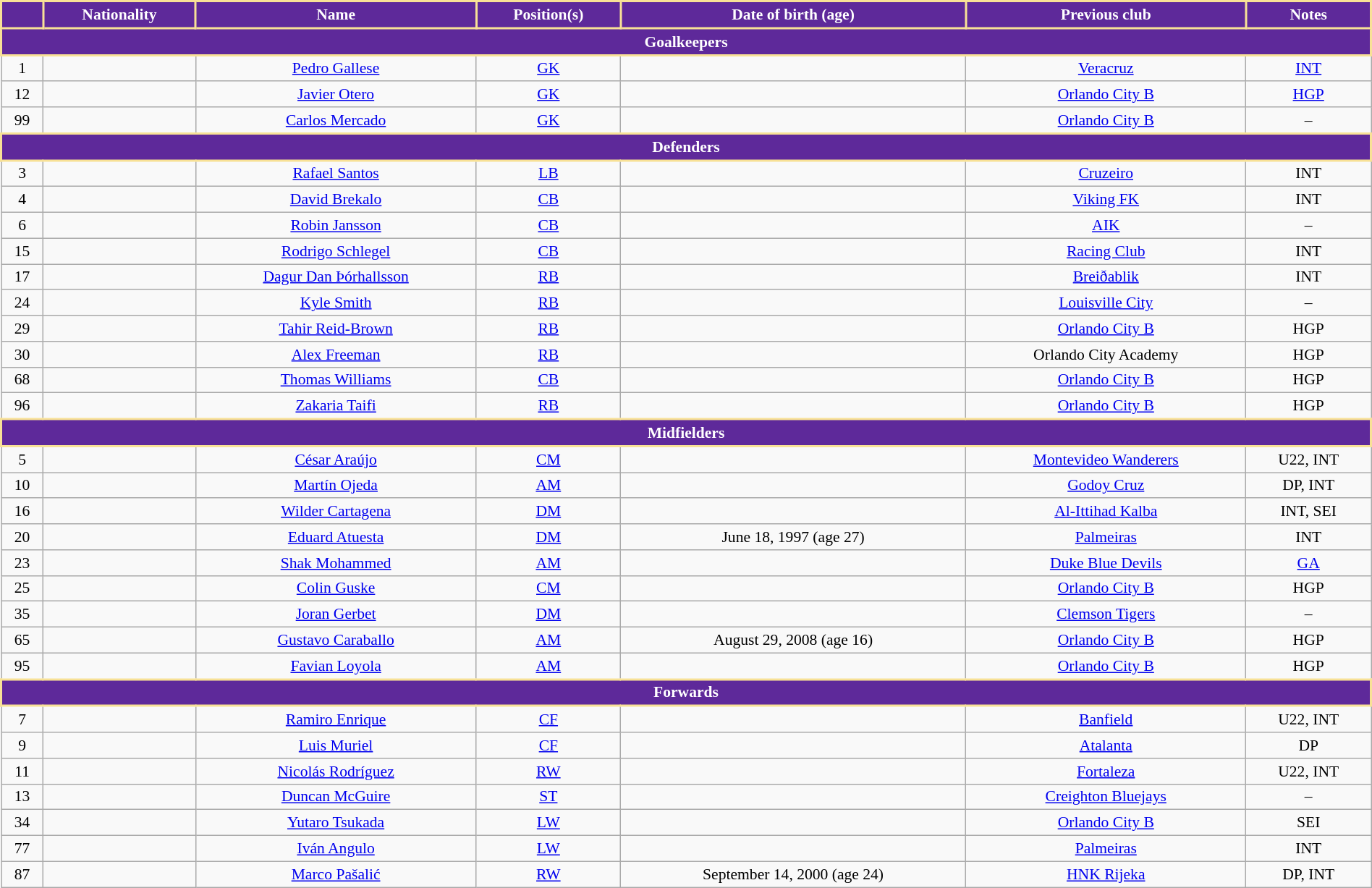<table class="wikitable" style="text-align:center; font-size:90%; width:100%;">
<tr>
<th style="background:#5E299A; color:white; border:2px solid #F8E196; text-align:center;"></th>
<th style="background:#5E299A; color:white; border:2px solid #F8E196; text-align:center;">Nationality</th>
<th style="background:#5E299A; color:white; border:2px solid #F8E196; text-align:center;">Name</th>
<th style="background:#5E299A; color:white; border:2px solid #F8E196; text-align:center;">Position(s)</th>
<th style="background:#5E299A; color:white; border:2px solid #F8E196; text-align:center;">Date of birth (age)</th>
<th style="background:#5E299A; color:white; border:2px solid #F8E196; text-align:center;">Previous club</th>
<th style="background:#5E299A; color:white; border:2px solid #F8E196; text-align:center;">Notes</th>
</tr>
<tr>
<th colspan="7" style="text-align:center; background:#5E299A; color:white; border:2px solid #F8E196;">Goalkeepers</th>
</tr>
<tr>
<td>1</td>
<td></td>
<td><a href='#'>Pedro Gallese</a></td>
<td><a href='#'>GK</a></td>
<td></td>
<td> <a href='#'>Veracruz</a></td>
<td><a href='#'>INT</a></td>
</tr>
<tr>
<td>12</td>
<td></td>
<td><a href='#'>Javier Otero</a></td>
<td><a href='#'>GK</a></td>
<td></td>
<td> <a href='#'>Orlando City B</a></td>
<td><a href='#'>HGP</a></td>
</tr>
<tr>
<td>99</td>
<td></td>
<td><a href='#'>Carlos Mercado</a></td>
<td><a href='#'>GK</a></td>
<td></td>
<td> <a href='#'>Orlando City B</a></td>
<td>–</td>
</tr>
<tr>
<th colspan="7" style="text-align:center; background:#5E299A; color:white; border:2px solid #F8E196;">Defenders</th>
</tr>
<tr>
<td>3</td>
<td></td>
<td><a href='#'>Rafael Santos</a></td>
<td><a href='#'>LB</a></td>
<td></td>
<td> <a href='#'>Cruzeiro</a></td>
<td>INT</td>
</tr>
<tr>
<td>4</td>
<td></td>
<td><a href='#'>David Brekalo</a></td>
<td><a href='#'>CB</a></td>
<td></td>
<td> <a href='#'>Viking FK</a></td>
<td>INT</td>
</tr>
<tr>
<td>6</td>
<td></td>
<td><a href='#'>Robin Jansson</a></td>
<td><a href='#'>CB</a></td>
<td></td>
<td> <a href='#'>AIK</a></td>
<td>–</td>
</tr>
<tr>
<td>15</td>
<td></td>
<td><a href='#'>Rodrigo Schlegel</a></td>
<td><a href='#'>CB</a></td>
<td></td>
<td> <a href='#'>Racing Club</a></td>
<td>INT</td>
</tr>
<tr>
<td>17</td>
<td></td>
<td><a href='#'>Dagur Dan Þórhallsson</a></td>
<td><a href='#'>RB</a></td>
<td></td>
<td> <a href='#'>Breiðablik</a></td>
<td>INT</td>
</tr>
<tr>
<td>24</td>
<td></td>
<td><a href='#'>Kyle Smith</a></td>
<td><a href='#'>RB</a></td>
<td></td>
<td> <a href='#'>Louisville City</a></td>
<td>–</td>
</tr>
<tr>
<td>29</td>
<td></td>
<td><a href='#'>Tahir Reid-Brown</a></td>
<td><a href='#'>RB</a></td>
<td></td>
<td> <a href='#'>Orlando City B</a></td>
<td>HGP</td>
</tr>
<tr>
<td>30</td>
<td></td>
<td><a href='#'>Alex Freeman</a></td>
<td><a href='#'>RB</a></td>
<td></td>
<td> Orlando City Academy</td>
<td>HGP</td>
</tr>
<tr>
<td>68</td>
<td></td>
<td><a href='#'>Thomas Williams</a></td>
<td><a href='#'>CB</a></td>
<td></td>
<td> <a href='#'>Orlando City B</a></td>
<td>HGP</td>
</tr>
<tr>
<td>96</td>
<td></td>
<td><a href='#'>Zakaria Taifi</a></td>
<td><a href='#'>RB</a></td>
<td></td>
<td> <a href='#'>Orlando City B</a></td>
<td>HGP</td>
</tr>
<tr>
<th colspan="7" style="text-align:center; background:#5E299A; color:white; border:2px solid #F8E196;">Midfielders</th>
</tr>
<tr>
<td>5</td>
<td></td>
<td><a href='#'>César Araújo</a></td>
<td><a href='#'>CM</a></td>
<td></td>
<td> <a href='#'>Montevideo Wanderers</a></td>
<td>U22, INT</td>
</tr>
<tr>
<td>10</td>
<td></td>
<td><a href='#'>Martín Ojeda</a></td>
<td><a href='#'>AM</a></td>
<td></td>
<td> <a href='#'>Godoy Cruz</a></td>
<td>DP, INT</td>
</tr>
<tr>
<td>16</td>
<td></td>
<td><a href='#'>Wilder Cartagena</a></td>
<td><a href='#'>DM</a></td>
<td></td>
<td> <a href='#'>Al-Ittihad Kalba</a></td>
<td>INT,  SEI</td>
</tr>
<tr>
<td>20</td>
<td></td>
<td><a href='#'>Eduard Atuesta</a></td>
<td><a href='#'>DM</a></td>
<td>June 18, 1997 (age 27)</td>
<td> <a href='#'>Palmeiras</a></td>
<td>INT</td>
</tr>
<tr>
<td>23</td>
<td></td>
<td><a href='#'>Shak Mohammed</a></td>
<td><a href='#'>AM</a></td>
<td></td>
<td> <a href='#'>Duke Blue Devils</a></td>
<td><a href='#'>GA</a></td>
</tr>
<tr>
<td>25</td>
<td></td>
<td><a href='#'>Colin Guske</a></td>
<td><a href='#'>CM</a></td>
<td></td>
<td> <a href='#'>Orlando City B</a></td>
<td>HGP</td>
</tr>
<tr>
<td>35</td>
<td></td>
<td><a href='#'>Joran Gerbet</a></td>
<td><a href='#'>DM</a></td>
<td></td>
<td> <a href='#'>Clemson Tigers</a></td>
<td>–</td>
</tr>
<tr>
<td>65</td>
<td></td>
<td><a href='#'>Gustavo Caraballo</a></td>
<td><a href='#'>AM</a></td>
<td>August 29, 2008 (age 16)</td>
<td> <a href='#'>Orlando City B</a></td>
<td>HGP</td>
</tr>
<tr>
<td>95</td>
<td></td>
<td><a href='#'>Favian Loyola</a></td>
<td><a href='#'>AM</a></td>
<td></td>
<td> <a href='#'>Orlando City B</a></td>
<td>HGP</td>
</tr>
<tr>
<th colspan="7" style="text-align:center; background:#5E299A; color:white; border:2px solid #F8E196;">Forwards</th>
</tr>
<tr>
<td>7</td>
<td></td>
<td><a href='#'>Ramiro Enrique</a></td>
<td><a href='#'>CF</a></td>
<td></td>
<td> <a href='#'>Banfield</a></td>
<td>U22, INT</td>
</tr>
<tr>
<td>9</td>
<td></td>
<td><a href='#'>Luis Muriel</a></td>
<td><a href='#'>CF</a></td>
<td></td>
<td> <a href='#'>Atalanta</a></td>
<td>DP</td>
</tr>
<tr>
<td>11</td>
<td></td>
<td><a href='#'>Nicolás Rodríguez</a></td>
<td><a href='#'>RW</a></td>
<td></td>
<td> <a href='#'>Fortaleza</a></td>
<td>U22, INT</td>
</tr>
<tr>
<td>13</td>
<td></td>
<td><a href='#'>Duncan McGuire</a></td>
<td><a href='#'>ST</a></td>
<td></td>
<td> <a href='#'>Creighton Bluejays</a></td>
<td>–</td>
</tr>
<tr>
<td>34</td>
<td></td>
<td><a href='#'>Yutaro Tsukada</a></td>
<td><a href='#'>LW</a></td>
<td></td>
<td> <a href='#'>Orlando City B</a></td>
<td> SEI</td>
</tr>
<tr>
<td>77</td>
<td></td>
<td><a href='#'>Iván Angulo</a></td>
<td><a href='#'>LW</a></td>
<td></td>
<td> <a href='#'>Palmeiras</a></td>
<td>INT</td>
</tr>
<tr>
<td>87</td>
<td></td>
<td><a href='#'>Marco Pašalić</a></td>
<td><a href='#'>RW</a></td>
<td>September 14, 2000 (age 24)</td>
<td> <a href='#'>HNK Rijeka</a></td>
<td>DP, INT</td>
</tr>
</table>
